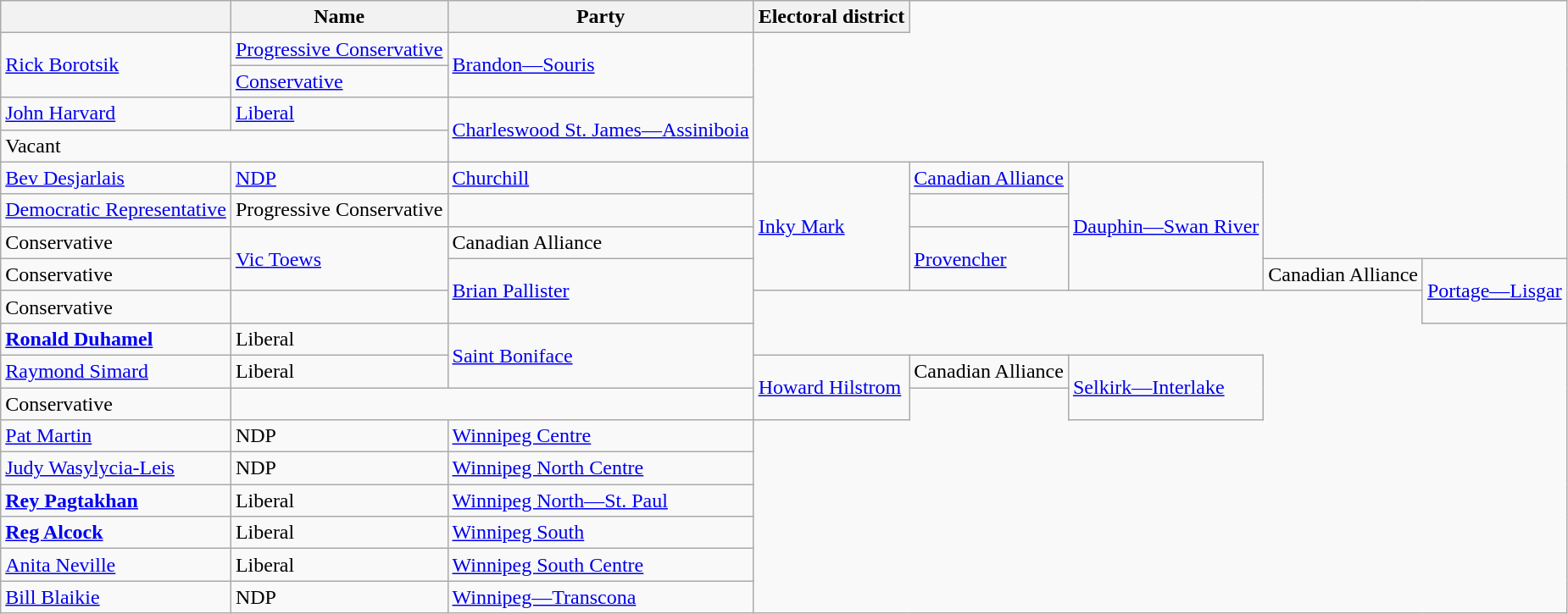<table class="wikitable">
<tr>
<th></th>
<th>Name</th>
<th>Party</th>
<th>Electoral district</th>
</tr>
<tr>
<td rowspan="2"><a href='#'>Rick Borotsik</a></td>
<td><a href='#'>Progressive Conservative</a></td>
<td rowspan="2"><a href='#'>Brandon—Souris</a></td>
</tr>
<tr>
<td><a href='#'>Conservative</a></td>
</tr>
<tr>
<td><a href='#'>John Harvard</a></td>
<td><a href='#'>Liberal</a></td>
<td rowspan="2"><a href='#'>Charleswood St. James—Assiniboia</a></td>
</tr>
<tr>
<td colspan="2">Vacant</td>
</tr>
<tr>
<td><a href='#'>Bev Desjarlais</a></td>
<td><a href='#'>NDP</a></td>
<td><a href='#'>Churchill</a><br></td>
<td rowspan="4"><a href='#'>Inky Mark</a></td>
<td><a href='#'>Canadian Alliance</a></td>
<td rowspan="4"><a href='#'>Dauphin—Swan River</a></td>
</tr>
<tr>
<td><a href='#'>Democratic Representative</a><br></td>
<td>Progressive Conservative</td>
</tr>
<tr>
<td>Conservative<br></td>
<td rowspan="2"><a href='#'>Vic Toews</a></td>
<td>Canadian Alliance</td>
<td rowspan="2"><a href='#'>Provencher</a></td>
</tr>
<tr>
<td>Conservative<br></td>
<td rowspan="2"><a href='#'>Brian Pallister</a></td>
<td>Canadian Alliance</td>
<td rowspan="2"><a href='#'>Portage—Lisgar</a></td>
</tr>
<tr>
<td>Conservative</td>
</tr>
<tr>
<td><strong><a href='#'>Ronald Duhamel</a></strong></td>
<td>Liberal</td>
<td rowspan="2"><a href='#'>Saint Boniface</a></td>
</tr>
<tr>
<td><a href='#'>Raymond Simard</a></td>
<td>Liberal<br></td>
<td rowspan="2"><a href='#'>Howard Hilstrom</a></td>
<td>Canadian Alliance</td>
<td rowspan="2"><a href='#'>Selkirk—Interlake</a></td>
</tr>
<tr>
<td>Conservative</td>
</tr>
<tr>
<td><a href='#'>Pat Martin</a></td>
<td>NDP</td>
<td><a href='#'>Winnipeg Centre</a></td>
</tr>
<tr>
<td><a href='#'>Judy Wasylycia-Leis</a></td>
<td>NDP</td>
<td><a href='#'>Winnipeg North Centre</a></td>
</tr>
<tr>
<td><strong><a href='#'>Rey Pagtakhan</a></strong></td>
<td>Liberal</td>
<td><a href='#'>Winnipeg North—St. Paul</a></td>
</tr>
<tr>
<td><strong><a href='#'>Reg Alcock</a></strong></td>
<td>Liberal</td>
<td><a href='#'>Winnipeg South</a></td>
</tr>
<tr>
<td><a href='#'>Anita Neville</a></td>
<td>Liberal</td>
<td><a href='#'>Winnipeg South Centre</a></td>
</tr>
<tr>
<td><a href='#'>Bill Blaikie</a></td>
<td>NDP</td>
<td><a href='#'>Winnipeg—Transcona</a></td>
</tr>
</table>
